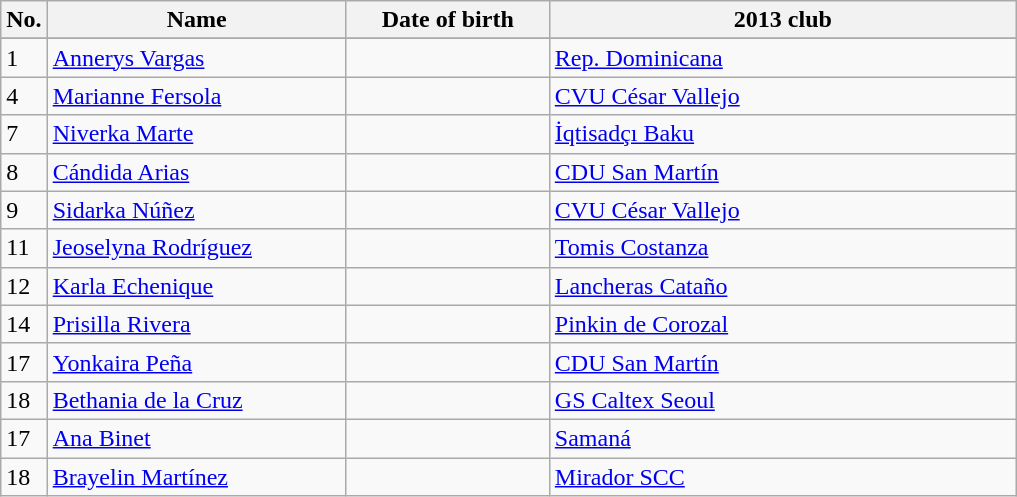<table class=wikitable sortable style=font-size:100%; text-align:center;>
<tr>
<th>No.</th>
<th style=width:12em>Name</th>
<th style=width:8em>Date of birth</th>
<th style=width:19em>2013 club</th>
</tr>
<tr>
</tr>
<tr ||>
</tr>
<tr>
<td>1</td>
<td><a href='#'>Annerys Vargas</a></td>
<td></td>
<td> <a href='#'>Rep. Dominicana</a></td>
</tr>
<tr>
<td>4</td>
<td><a href='#'>Marianne Fersola</a></td>
<td></td>
<td> <a href='#'>CVU César Vallejo</a></td>
</tr>
<tr>
<td>7</td>
<td><a href='#'>Niverka Marte</a></td>
<td></td>
<td> <a href='#'>İqtisadçı Baku</a></td>
</tr>
<tr>
<td>8</td>
<td><a href='#'>Cándida Arias</a></td>
<td></td>
<td> <a href='#'>CDU San Martín</a></td>
</tr>
<tr>
<td>9</td>
<td><a href='#'>Sidarka Núñez</a></td>
<td></td>
<td> <a href='#'>CVU César Vallejo</a></td>
</tr>
<tr>
<td>11</td>
<td><a href='#'>Jeoselyna Rodríguez</a></td>
<td></td>
<td> <a href='#'>Tomis Costanza</a></td>
</tr>
<tr>
<td>12</td>
<td><a href='#'>Karla Echenique</a></td>
<td></td>
<td> <a href='#'>Lancheras Cataño</a></td>
</tr>
<tr>
<td>14</td>
<td><a href='#'>Prisilla Rivera</a></td>
<td></td>
<td> <a href='#'>Pinkin de Corozal</a></td>
</tr>
<tr>
<td>17</td>
<td><a href='#'>Yonkaira Peña</a></td>
<td></td>
<td> <a href='#'>CDU San Martín</a></td>
</tr>
<tr>
<td>18</td>
<td><a href='#'>Bethania de la Cruz </a></td>
<td></td>
<td> <a href='#'>GS Caltex Seoul</a></td>
</tr>
<tr>
<td>17</td>
<td><a href='#'>Ana Binet</a></td>
<td></td>
<td> <a href='#'>Samaná</a></td>
</tr>
<tr>
<td>18</td>
<td><a href='#'>Brayelin Martínez</a></td>
<td></td>
<td> <a href='#'>Mirador SCC</a></td>
</tr>
</table>
